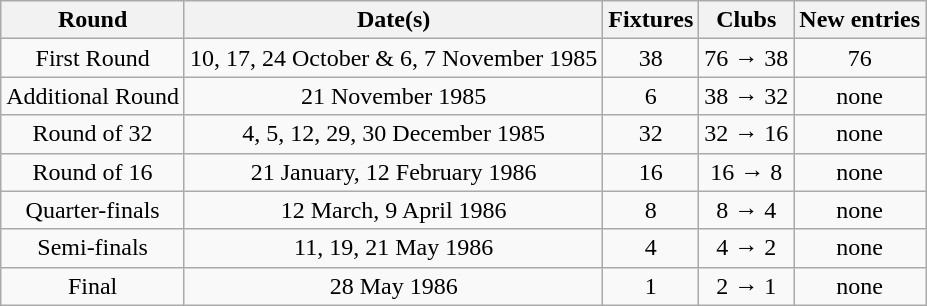<table class="wikitable" style="text-align:center">
<tr>
<th>Round</th>
<th>Date(s)</th>
<th>Fixtures</th>
<th>Clubs</th>
<th>New entries</th>
</tr>
<tr>
<td>First Round</td>
<td>10, 17, 24 October & 6, 7 November 1985</td>
<td>38</td>
<td>76 → 38</td>
<td>76</td>
</tr>
<tr>
<td>Additional Round</td>
<td>21 November 1985</td>
<td>6</td>
<td>38 → 32</td>
<td>none</td>
</tr>
<tr>
<td>Round of 32</td>
<td>4, 5, 12, 29, 30 December 1985</td>
<td>32</td>
<td>32 → 16</td>
<td>none</td>
</tr>
<tr>
<td>Round of 16</td>
<td>21 January, 12 February 1986</td>
<td>16</td>
<td>16 → 8</td>
<td>none</td>
</tr>
<tr>
<td>Quarter-finals</td>
<td>12 March, 9 April 1986</td>
<td>8</td>
<td>8 → 4</td>
<td>none</td>
</tr>
<tr>
<td>Semi-finals</td>
<td>11, 19, 21 May 1986</td>
<td>4</td>
<td>4 → 2</td>
<td>none</td>
</tr>
<tr>
<td>Final</td>
<td>28 May 1986</td>
<td>1</td>
<td>2 → 1</td>
<td>none</td>
</tr>
</table>
